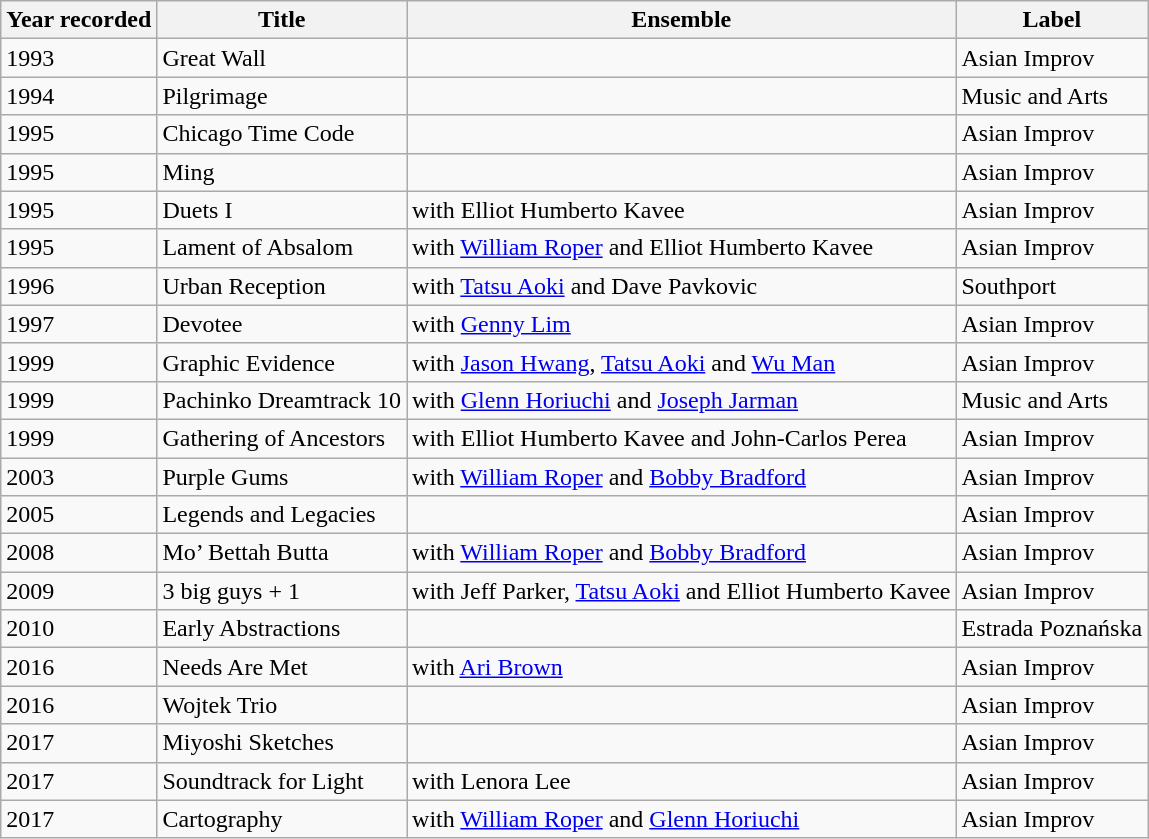<table class="wikitable sortable">
<tr>
<th>Year recorded</th>
<th>Title</th>
<th>Ensemble</th>
<th>Label</th>
</tr>
<tr>
<td>1993</td>
<td>Great Wall</td>
<td></td>
<td>Asian Improv</td>
</tr>
<tr>
<td>1994</td>
<td>Pilgrimage</td>
<td></td>
<td>Music and Arts</td>
</tr>
<tr>
<td>1995</td>
<td>Chicago Time Code</td>
<td></td>
<td>Asian Improv</td>
</tr>
<tr>
<td>1995</td>
<td>Ming</td>
<td></td>
<td>Asian Improv</td>
</tr>
<tr>
<td>1995</td>
<td>Duets I</td>
<td>with Elliot Humberto Kavee</td>
<td>Asian Improv</td>
</tr>
<tr>
<td>1995</td>
<td>Lament of Absalom</td>
<td>with <a href='#'>William Roper</a> and Elliot Humberto Kavee</td>
<td>Asian Improv</td>
</tr>
<tr>
<td>1996</td>
<td>Urban Reception</td>
<td>with <a href='#'>Tatsu Aoki</a> and Dave Pavkovic</td>
<td>Southport</td>
</tr>
<tr>
<td>1997</td>
<td>Devotee</td>
<td>with <a href='#'>Genny Lim</a></td>
<td>Asian Improv</td>
</tr>
<tr>
<td>1999</td>
<td>Graphic Evidence</td>
<td>with <a href='#'>Jason Hwang</a>, <a href='#'>Tatsu Aoki</a> and <a href='#'>Wu Man</a></td>
<td>Asian Improv</td>
</tr>
<tr>
<td>1999</td>
<td>Pachinko Dreamtrack 10</td>
<td>with <a href='#'>Glenn Horiuchi</a> and <a href='#'>Joseph Jarman</a></td>
<td>Music and Arts</td>
</tr>
<tr>
<td>1999</td>
<td>Gathering of Ancestors</td>
<td>with Elliot Humberto Kavee and John-Carlos Perea</td>
<td>Asian Improv</td>
</tr>
<tr>
<td>2003</td>
<td>Purple Gums</td>
<td>with <a href='#'>William Roper</a> and <a href='#'>Bobby Bradford</a></td>
<td>Asian Improv</td>
</tr>
<tr>
<td>2005</td>
<td>Legends and Legacies</td>
<td></td>
<td>Asian Improv</td>
</tr>
<tr>
<td>2008</td>
<td>Mo’ Bettah Butta</td>
<td>with <a href='#'>William Roper</a> and <a href='#'>Bobby Bradford</a></td>
<td>Asian Improv</td>
</tr>
<tr>
<td>2009</td>
<td>3 big  guys + 1</td>
<td>with Jeff Parker, <a href='#'>Tatsu Aoki</a> and Elliot Humberto Kavee</td>
<td>Asian Improv</td>
</tr>
<tr>
<td>2010</td>
<td>Early Abstractions</td>
<td></td>
<td>Estrada Poznańska</td>
</tr>
<tr>
<td>2016</td>
<td>Needs Are Met</td>
<td>with <a href='#'>Ari Brown</a></td>
<td>Asian Improv</td>
</tr>
<tr>
<td>2016</td>
<td>Wojtek Trio</td>
<td></td>
<td>Asian Improv</td>
</tr>
<tr>
<td>2017</td>
<td>Miyoshi Sketches</td>
<td></td>
<td>Asian Improv</td>
</tr>
<tr>
<td>2017</td>
<td>Soundtrack for Light</td>
<td>with Lenora Lee</td>
<td>Asian Improv</td>
</tr>
<tr>
<td>2017</td>
<td>Cartography</td>
<td>with <a href='#'>William Roper</a> and <a href='#'>Glenn Horiuchi</a></td>
<td>Asian Improv</td>
</tr>
</table>
